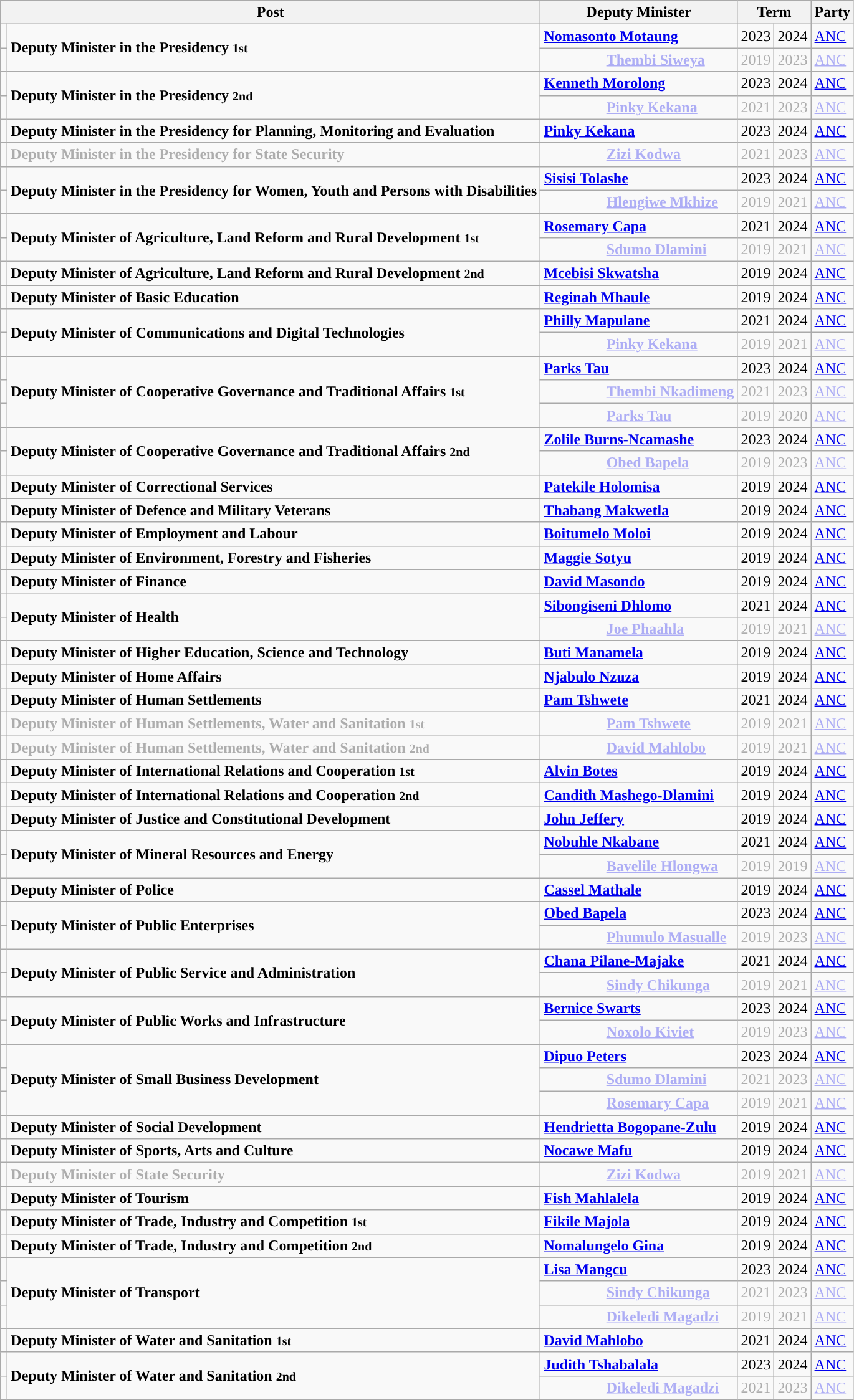<table class="wikitable">
<tr>
<th colspan="2"><strong>Post</strong></th>
<th><strong>Deputy Minister</strong></th>
<th colspan="2"><strong>Term</strong></th>
<th><strong>Party</strong></th>
</tr>
<tr>
<td style="background-color: "></td>
<td rowspan="2"><strong>Deputy Minister in the Presidency <small>1st</small></strong></td>
<td><strong><a href='#'>Nomasonto Motaung</a></strong></td>
<td>2023</td>
<td>2024</td>
<td><a href='#'>ANC</a></td>
</tr>
<tr style="opacity:.3;">
<td style="background-color: "></td>
<td style="padding-left:70px"><strong><a href='#'>Thembi Siweya</a></strong></td>
<td>2019</td>
<td>2023</td>
<td><a href='#'>ANC</a></td>
</tr>
<tr>
<td style="background-color: "></td>
<td rowspan="2"><strong>Deputy Minister in the Presidency <small>2nd</small></strong></td>
<td><strong><a href='#'>Kenneth Morolong</a></strong></td>
<td>2023</td>
<td>2024</td>
<td><a href='#'>ANC</a></td>
</tr>
<tr style="opacity:.3;">
<td style="background-color: "></td>
<td style="padding-left:70px"><strong><a href='#'>Pinky Kekana</a></strong></td>
<td>2021</td>
<td>2023</td>
<td><a href='#'>ANC</a></td>
</tr>
<tr>
<td style="background-color: "></td>
<td><strong>Deputy Minister in the Presidency for Planning, Monitoring and Evaluation</strong></td>
<td><strong><a href='#'>Pinky Kekana</a></strong></td>
<td>2023</td>
<td>2024</td>
<td><a href='#'>ANC</a></td>
</tr>
<tr style="opacity:.3;">
<td style="background-color: "></td>
<td><strong>Deputy Minister in the Presidency for State Security</strong></td>
<td style="padding-left:70px"><strong><a href='#'>Zizi Kodwa</a></strong></td>
<td>2021</td>
<td>2023</td>
<td><a href='#'>ANC</a></td>
</tr>
<tr>
<td style="background-color: "></td>
<td rowspan="2"><strong>Deputy Minister in the Presidency for Women, Youth and Persons with Disabilities</strong></td>
<td><strong><a href='#'>Sisisi Tolashe</a></strong></td>
<td>2023</td>
<td>2024</td>
<td><a href='#'>ANC</a></td>
</tr>
<tr style="opacity:.3;">
<td style="background-color: "></td>
<td style="padding-left:70px"><strong><a href='#'>Hlengiwe Mkhize</a></strong></td>
<td>2019</td>
<td>2021</td>
<td><a href='#'>ANC</a></td>
</tr>
<tr>
<td style="background-color: "></td>
<td rowspan="2"><strong>Deputy Minister of Agriculture, Land Reform and Rural Development <small>1st</small></strong></td>
<td><strong><a href='#'>Rosemary Capa</a></strong></td>
<td>2021</td>
<td>2024</td>
<td><a href='#'>ANC</a></td>
</tr>
<tr style="opacity:.3;">
<td style="background-color: "></td>
<td style="padding-left:70px"><strong><a href='#'>Sdumo Dlamini</a></strong></td>
<td>2019</td>
<td>2021</td>
<td><a href='#'>ANC</a></td>
</tr>
<tr>
<td style="background-color: "></td>
<td><strong>Deputy Minister of Agriculture, Land Reform and Rural Development <small>2nd</small></strong></td>
<td><strong><a href='#'>Mcebisi Skwatsha</a></strong></td>
<td>2019</td>
<td>2024</td>
<td><a href='#'>ANC</a></td>
</tr>
<tr>
<td style="background-color: "></td>
<td><strong>Deputy Minister of Basic Education</strong></td>
<td><strong><a href='#'>Reginah Mhaule</a></strong></td>
<td>2019</td>
<td>2024</td>
<td><a href='#'>ANC</a></td>
</tr>
<tr>
<td style="background-color: "></td>
<td rowspan="2"><strong>Deputy Minister of Communications and Digital Technologies</strong></td>
<td><strong><a href='#'>Philly Mapulane</a></strong></td>
<td>2021</td>
<td>2024</td>
<td><a href='#'>ANC</a></td>
</tr>
<tr style="opacity:.3;">
<td style="background-color: "></td>
<td style="padding-left:70px"><strong><a href='#'>Pinky Kekana</a></strong></td>
<td>2019</td>
<td>2021</td>
<td><a href='#'>ANC</a></td>
</tr>
<tr>
<td style="background-color: "></td>
<td rowspan="3"><strong>Deputy Minister of Cooperative Governance and Traditional Affairs <small>1st</small></strong></td>
<td><strong><a href='#'>Parks Tau</a></strong></td>
<td>2023</td>
<td>2024</td>
<td><a href='#'>ANC</a></td>
</tr>
<tr style="opacity:.3;">
<td style="background-color: "></td>
<td style="padding-left:70px"><strong><a href='#'>Thembi Nkadimeng</a></strong></td>
<td>2021</td>
<td>2023</td>
<td><a href='#'>ANC</a></td>
</tr>
<tr style="opacity:.3;">
<td style="background-color: "></td>
<td style="padding-left:70px"><strong><a href='#'>Parks Tau</a></strong></td>
<td>2019</td>
<td>2020</td>
<td><a href='#'>ANC</a></td>
</tr>
<tr>
<td style="background-color: "></td>
<td rowspan="2"><strong>Deputy Minister of Cooperative Governance and Traditional Affairs <small>2nd</small></strong></td>
<td><strong><a href='#'>Zolile Burns-Ncamashe</a></strong></td>
<td>2023</td>
<td>2024</td>
<td><a href='#'>ANC</a></td>
</tr>
<tr style="opacity:.3;">
<td style="background-color: "></td>
<td style="padding-left:70px"><strong><a href='#'>Obed Bapela</a></strong></td>
<td>2019</td>
<td>2023</td>
<td><a href='#'>ANC</a></td>
</tr>
<tr>
<td style="background-color: "></td>
<td><strong>Deputy Minister of Correctional Services</strong></td>
<td><strong><a href='#'>Patekile Holomisa</a></strong></td>
<td>2019</td>
<td>2024</td>
<td><a href='#'>ANC</a></td>
</tr>
<tr>
<td style="background-color: "></td>
<td><strong>Deputy Minister of Defence and Military Veterans</strong></td>
<td><strong><a href='#'>Thabang Makwetla</a></strong></td>
<td>2019</td>
<td>2024</td>
<td><a href='#'>ANC</a></td>
</tr>
<tr>
<td style="background-color: "></td>
<td><strong>Deputy Minister of Employment and Labour</strong></td>
<td><strong><a href='#'>Boitumelo Moloi</a></strong></td>
<td>2019</td>
<td>2024</td>
<td><a href='#'>ANC</a></td>
</tr>
<tr>
<td style="background-color: "></td>
<td><strong>Deputy Minister of Environment, Forestry and Fisheries</strong></td>
<td><strong><a href='#'>Maggie Sotyu</a></strong></td>
<td>2019</td>
<td>2024</td>
<td><a href='#'>ANC</a></td>
</tr>
<tr>
<td style="background-color: "></td>
<td><strong>Deputy Minister of Finance</strong></td>
<td><strong><a href='#'>David Masondo</a></strong></td>
<td>2019</td>
<td>2024</td>
<td><a href='#'>ANC</a></td>
</tr>
<tr>
<td style="background-color: "></td>
<td rowspan="2"><strong>Deputy Minister of Health</strong></td>
<td><strong><a href='#'>Sibongiseni Dhlomo</a></strong></td>
<td>2021</td>
<td>2024</td>
<td><a href='#'>ANC</a></td>
</tr>
<tr style="opacity:.3;">
<td style="background-color: "></td>
<td style="padding-left:70px"><strong><a href='#'>Joe Phaahla</a></strong></td>
<td>2019</td>
<td>2021</td>
<td><a href='#'>ANC</a></td>
</tr>
<tr>
<td style="background-color: "></td>
<td><strong>Deputy Minister of Higher Education, Science and Technology</strong></td>
<td><strong><a href='#'>Buti Manamela</a></strong></td>
<td>2019</td>
<td>2024</td>
<td><a href='#'>ANC</a></td>
</tr>
<tr>
<td style="background-color: "></td>
<td><strong>Deputy Minister of Home Affairs</strong></td>
<td><strong><a href='#'>Njabulo Nzuza</a></strong></td>
<td>2019</td>
<td>2024</td>
<td><a href='#'>ANC</a></td>
</tr>
<tr>
<td style="background-color: "></td>
<td><strong>Deputy Minister of Human Settlements</strong></td>
<td><strong><a href='#'>Pam Tshwete</a></strong></td>
<td>2021</td>
<td>2024</td>
<td><a href='#'>ANC</a></td>
</tr>
<tr style="opacity:.3;">
<td style="background-color: "></td>
<td><strong>Deputy Minister of Human Settlements, Water and Sanitation <small>1st</small></strong></td>
<td style="padding-left:70px"><strong><a href='#'>Pam Tshwete</a></strong></td>
<td>2019</td>
<td>2021</td>
<td><a href='#'>ANC</a></td>
</tr>
<tr style="opacity:.3;">
<td style="background-color: "></td>
<td><strong>Deputy Minister of Human Settlements, Water and Sanitation <small>2nd</small></strong></td>
<td style="padding-left:70px"><strong><a href='#'>David Mahlobo</a></strong></td>
<td>2019</td>
<td>2021</td>
<td><a href='#'>ANC</a></td>
</tr>
<tr>
<td style="background-color: "></td>
<td><strong>Deputy Minister of International Relations and Cooperation <small>1st</small></strong></td>
<td><strong><a href='#'>Alvin Botes</a></strong></td>
<td>2019</td>
<td>2024</td>
<td><a href='#'>ANC</a></td>
</tr>
<tr>
<td style="background-color: "></td>
<td><strong>Deputy Minister of International Relations and Cooperation <small>2nd</small></strong></td>
<td><strong><a href='#'>Candith Mashego-Dlamini</a></strong></td>
<td>2019</td>
<td>2024</td>
<td><a href='#'>ANC</a></td>
</tr>
<tr>
<td style="background-color: "></td>
<td><strong>Deputy Minister of Justice and Constitutional Development</strong></td>
<td><a href='#'><strong>John Jeffery</strong></a></td>
<td>2019</td>
<td>2024</td>
<td><a href='#'>ANC</a></td>
</tr>
<tr>
<td style="background-color: "></td>
<td rowspan="2"><strong>Deputy Minister of Mineral Resources and Energy</strong></td>
<td><strong><a href='#'>Nobuhle Nkabane</a></strong></td>
<td>2021</td>
<td>2024</td>
<td><a href='#'>ANC</a></td>
</tr>
<tr style="opacity:.3;">
<td style="background-color: "></td>
<td style="padding-left:70px"><strong><a href='#'>Bavelile Hlongwa</a></strong></td>
<td>2019</td>
<td>2019</td>
<td><a href='#'>ANC</a></td>
</tr>
<tr>
<td style="background-color: "></td>
<td><strong>Deputy Minister of Police</strong></td>
<td><strong><a href='#'>Cassel Mathale</a></strong></td>
<td>2019</td>
<td>2024</td>
<td><a href='#'>ANC</a></td>
</tr>
<tr>
<td style="background-color: "></td>
<td rowspan="2"><strong>Deputy Minister of Public Enterprises</strong></td>
<td><strong><a href='#'>Obed Bapela</a></strong></td>
<td>2023</td>
<td>2024</td>
<td><a href='#'>ANC</a></td>
</tr>
<tr style="opacity:.3;">
<td style="background-color: "></td>
<td style="padding-left:70px"><strong><a href='#'>Phumulo Masualle</a></strong></td>
<td>2019</td>
<td>2023</td>
<td><a href='#'>ANC</a></td>
</tr>
<tr>
<td style="background-color: "></td>
<td rowspan="2"><strong>Deputy Minister of Public Service and Administration</strong></td>
<td><strong><a href='#'>Chana Pilane-Majake</a></strong></td>
<td>2021</td>
<td>2024</td>
<td><a href='#'>ANC</a></td>
</tr>
<tr style="opacity:.3;">
<td style="background-color: "></td>
<td style="padding-left:70px"><strong><a href='#'>Sindy Chikunga</a></strong></td>
<td>2019</td>
<td>2021</td>
<td><a href='#'>ANC</a></td>
</tr>
<tr>
<td style="background-color: "></td>
<td rowspan="2"><strong>Deputy Minister of Public Works and Infrastructure</strong></td>
<td><strong><a href='#'>Bernice Swarts</a></strong></td>
<td>2023</td>
<td>2024</td>
<td><a href='#'>ANC</a></td>
</tr>
<tr style="opacity:.3;">
<td style="background-color: "></td>
<td style="padding-left:70px"><strong><a href='#'>Noxolo Kiviet</a></strong></td>
<td>2019</td>
<td>2023</td>
<td><a href='#'>ANC</a></td>
</tr>
<tr>
<td style="background-color: "></td>
<td rowspan="3"><strong>Deputy Minister of Small Business Development</strong></td>
<td><strong><a href='#'>Dipuo Peters</a></strong></td>
<td>2023</td>
<td>2024</td>
<td><a href='#'>ANC</a></td>
</tr>
<tr style="opacity:.3;">
<td style="background-color: "></td>
<td style="padding-left:70px"><strong><a href='#'>Sdumo Dlamini</a></strong></td>
<td>2021</td>
<td>2023</td>
<td><a href='#'>ANC</a></td>
</tr>
<tr style="opacity:.3;">
<td style="background-color: "></td>
<td style="padding-left:70px"><strong><a href='#'>Rosemary Capa</a></strong></td>
<td>2019</td>
<td>2021</td>
<td><a href='#'>ANC</a></td>
</tr>
<tr>
<td style="background-color: "></td>
<td><strong>Deputy Minister of Social Development</strong></td>
<td><strong><a href='#'>Hendrietta Bogopane-Zulu</a></strong></td>
<td>2019</td>
<td>2024</td>
<td><a href='#'>ANC</a></td>
</tr>
<tr>
<td style="background-color: "></td>
<td><strong>Deputy Minister of Sports, Arts and Culture</strong></td>
<td><strong><a href='#'>Nocawe Mafu</a></strong></td>
<td>2019</td>
<td>2024</td>
<td><a href='#'>ANC</a></td>
</tr>
<tr style="opacity:.3;">
<td style="background-color: "></td>
<td><strong>Deputy Minister of State Security</strong></td>
<td style="padding-left:70px"><strong><a href='#'>Zizi Kodwa</a></strong></td>
<td>2019</td>
<td>2021</td>
<td><a href='#'>ANC</a></td>
</tr>
<tr>
<td style="background-color: "></td>
<td><strong>Deputy Minister of Tourism</strong></td>
<td><strong><a href='#'>Fish Mahlalela</a></strong></td>
<td>2019</td>
<td>2024</td>
<td><a href='#'>ANC</a></td>
</tr>
<tr>
<td style="background-color: "></td>
<td><strong>Deputy Minister of Trade, Industry and Competition <small>1st</small></strong></td>
<td><strong><a href='#'>Fikile Majola</a></strong></td>
<td>2019</td>
<td>2024</td>
<td><a href='#'>ANC</a></td>
</tr>
<tr>
<td style="background-color: "></td>
<td><strong>Deputy Minister of Trade, Industry and Competition <small>2nd</small></strong></td>
<td><strong><a href='#'>Nomalungelo Gina</a></strong></td>
<td>2019</td>
<td>2024</td>
<td><a href='#'>ANC</a></td>
</tr>
<tr>
<td style="background-color: "></td>
<td rowspan="3"><strong>Deputy Minister of Transport</strong></td>
<td><strong><a href='#'>Lisa Mangcu</a></strong></td>
<td>2023</td>
<td>2024</td>
<td><a href='#'>ANC</a></td>
</tr>
<tr style="opacity:.3;">
<td style="background-color: "></td>
<td style="padding-left:70px"><strong><a href='#'>Sindy Chikunga</a></strong></td>
<td>2021</td>
<td>2023</td>
<td><a href='#'>ANC</a></td>
</tr>
<tr style="opacity:.3;">
<td style="background-color: "></td>
<td style="padding-left:70px"><strong><a href='#'>Dikeledi Magadzi</a></strong></td>
<td>2019</td>
<td>2021</td>
<td><a href='#'>ANC</a></td>
</tr>
<tr>
<td style="background-color: "></td>
<td><strong>Deputy Minister of Water and Sanitation <small>1st</small></strong></td>
<td><strong><a href='#'>David Mahlobo</a></strong></td>
<td>2021</td>
<td>2024</td>
<td><a href='#'>ANC</a></td>
</tr>
<tr>
<td style="background-color: "></td>
<td rowspan="2"><strong>Deputy Minister of Water and Sanitation <small>2nd</small></strong></td>
<td><strong><a href='#'>Judith Tshabalala</a></strong></td>
<td>2023</td>
<td>2024</td>
<td><a href='#'>ANC</a></td>
</tr>
<tr style="opacity:.3;">
<td style="background-color: "></td>
<td style="padding-left:70px"><strong><a href='#'>Dikeledi Magadzi</a></strong></td>
<td>2021</td>
<td>2023</td>
<td><a href='#'>ANC</a></td>
</tr>
</table>
